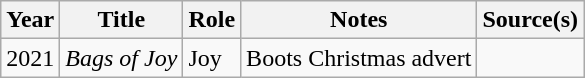<table class="wikitable sortable">
<tr>
<th>Year</th>
<th>Title</th>
<th>Role</th>
<th class="unsortable">Notes</th>
<th>Source(s)</th>
</tr>
<tr>
<td>2021</td>
<td><em>Bags of Joy</em></td>
<td>Joy</td>
<td>Boots Christmas advert</td>
<td></td>
</tr>
</table>
